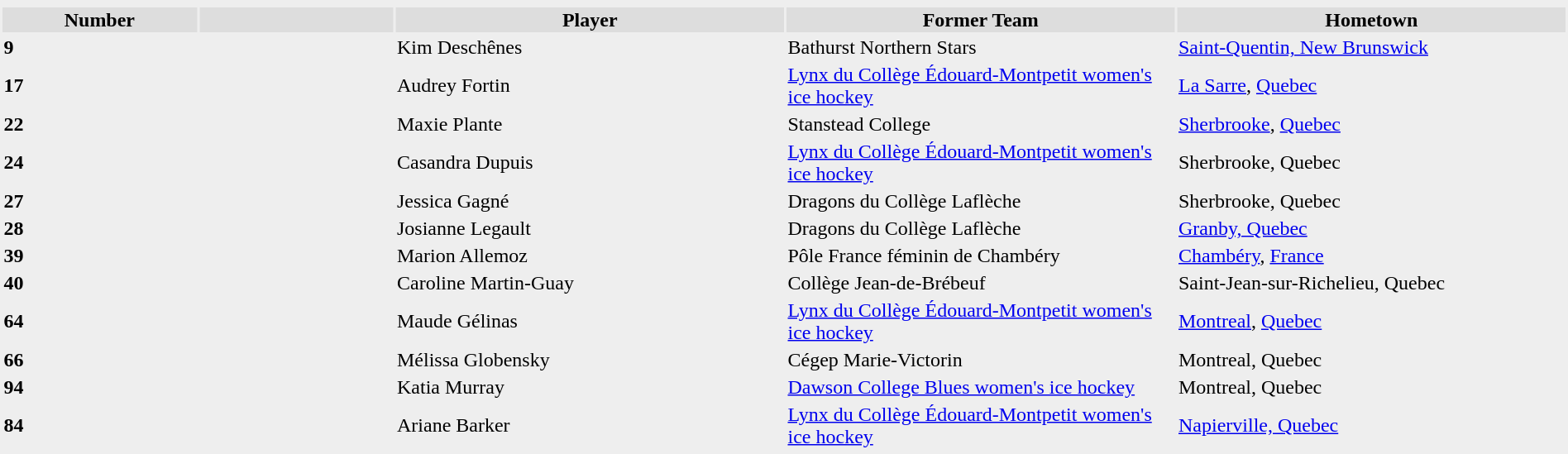<table style="texti-align:center; background:#eeeeee;">
<tr>
<th colspan=2></th>
</tr>
<tr style="background:#dddddd;">
<th width=5%>Number</th>
<th width=5%></th>
<th width=10%>Player</th>
<th width=10%>Former Team</th>
<th width=10%>Hometown</th>
</tr>
<tr>
<td><strong>9</strong></td>
<td></td>
<td>Kim Deschênes</td>
<td>Bathurst Northern Stars</td>
<td><a href='#'>Saint-Quentin, New Brunswick</a></td>
</tr>
<tr>
<td><strong>17</strong></td>
<td></td>
<td>Audrey Fortin</td>
<td><a href='#'>Lynx du Collège Édouard-Montpetit women's ice hockey</a></td>
<td><a href='#'>La Sarre</a>, <a href='#'>Quebec</a></td>
</tr>
<tr>
<td><strong>22</strong></td>
<td></td>
<td>Maxie Plante</td>
<td>Stanstead College</td>
<td><a href='#'>Sherbrooke</a>, <a href='#'>Quebec</a></td>
</tr>
<tr>
<td><strong>24</strong></td>
<td></td>
<td>Casandra Dupuis</td>
<td><a href='#'>Lynx du Collège Édouard-Montpetit women's ice hockey</a></td>
<td>Sherbrooke, Quebec</td>
</tr>
<tr>
<td><strong>27</strong></td>
<td></td>
<td>Jessica Gagné</td>
<td>Dragons du Collège Laflèche</td>
<td>Sherbrooke, Quebec</td>
</tr>
<tr>
<td><strong>28</strong></td>
<td></td>
<td>Josianne Legault</td>
<td>Dragons du Collège Laflèche</td>
<td><a href='#'>Granby, Quebec</a></td>
</tr>
<tr>
<td><strong>39</strong></td>
<td></td>
<td>Marion Allemoz</td>
<td>Pôle France féminin de Chambéry</td>
<td><a href='#'>Chambéry</a>, <a href='#'>France</a></td>
</tr>
<tr>
<td><strong>40</strong></td>
<td></td>
<td>Caroline Martin-Guay</td>
<td>Collège Jean-de-Brébeuf</td>
<td>Saint-Jean-sur-Richelieu, Quebec</td>
</tr>
<tr>
<td><strong>64</strong></td>
<td></td>
<td>Maude Gélinas</td>
<td><a href='#'>Lynx du Collège Édouard-Montpetit women's ice hockey</a></td>
<td><a href='#'>Montreal</a>, <a href='#'>Quebec</a></td>
</tr>
<tr>
<td><strong>66</strong></td>
<td></td>
<td>Mélissa Globensky</td>
<td>Cégep Marie-Victorin</td>
<td>Montreal, Quebec</td>
</tr>
<tr>
<td><strong>94</strong></td>
<td></td>
<td>Katia Murray</td>
<td><a href='#'>Dawson College Blues women's ice hockey</a></td>
<td>Montreal, Quebec</td>
</tr>
<tr>
<td><strong>84</strong></td>
<td></td>
<td>Ariane Barker</td>
<td><a href='#'>Lynx du Collège Édouard-Montpetit women's ice hockey</a></td>
<td><a href='#'>Napierville, Quebec</a></td>
</tr>
<tr>
</tr>
</table>
